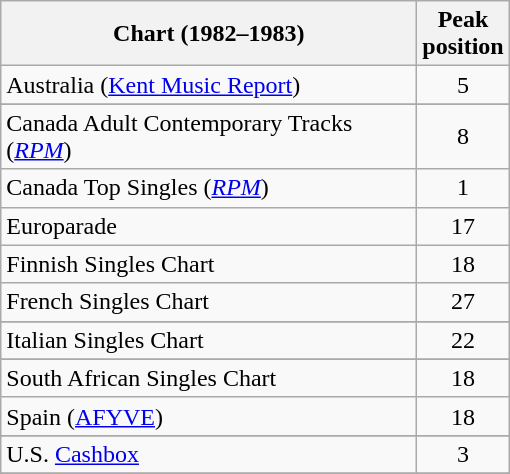<table class="wikitable sortable">
<tr>
<th scope="col" width=270>Chart (1982–1983)</th>
<th scope="col" width=40>Peak<br>position</th>
</tr>
<tr>
<td>Australia (<a href='#'>Kent Music Report</a>)</td>
<td style="text-align:center;">5</td>
</tr>
<tr>
</tr>
<tr>
</tr>
<tr>
<td>Canada Adult Contemporary Tracks (<em><a href='#'>RPM</a></em>)</td>
<td style="text-align:center;">8</td>
</tr>
<tr>
<td>Canada Top Singles (<em><a href='#'>RPM</a></em>)</td>
<td style="text-align:center;">1</td>
</tr>
<tr>
<td align="left">Europarade</td>
<td style="text-align:center;">17</td>
</tr>
<tr>
<td>Finnish Singles Chart</td>
<td style="text-align:center;">18</td>
</tr>
<tr>
<td>French Singles Chart</td>
<td style="text-align:center;">27</td>
</tr>
<tr>
</tr>
<tr>
</tr>
<tr>
<td>Italian Singles Chart</td>
<td style="text-align:center;">22</td>
</tr>
<tr>
</tr>
<tr>
</tr>
<tr>
<td>South African Singles Chart</td>
<td style="text-align:center;">18</td>
</tr>
<tr>
<td>Spain (<a href='#'>AFYVE</a>)</td>
<td style="text-align:center;">18</td>
</tr>
<tr>
</tr>
<tr>
</tr>
<tr>
</tr>
<tr>
<td align="left">U.S. <a href='#'>Cashbox</a></td>
<td style="text-align:center;">3</td>
</tr>
<tr>
</tr>
</table>
